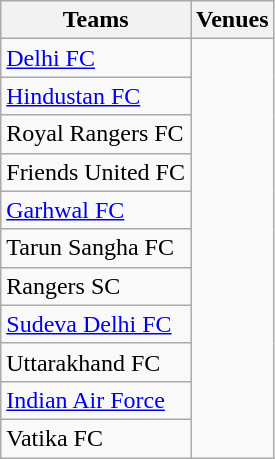<table class=wikitable>
<tr>
<th>Teams</th>
<th>Venues</th>
</tr>
<tr>
<td><a href='#'>Delhi FC</a></td>
<td rowspan=11> <br> <br></td>
</tr>
<tr>
<td><a href='#'>Hindustan FC</a></td>
</tr>
<tr>
<td>Royal Rangers FC</td>
</tr>
<tr>
<td>Friends United FC</td>
</tr>
<tr>
<td><a href='#'>Garhwal FC</a></td>
</tr>
<tr>
<td>Tarun Sangha FC</td>
</tr>
<tr>
<td>Rangers SC</td>
</tr>
<tr>
<td><a href='#'>Sudeva Delhi FC</a></td>
</tr>
<tr>
<td>Uttarakhand FC</td>
</tr>
<tr>
<td><a href='#'>Indian Air Force</a></td>
</tr>
<tr>
<td>Vatika FC</td>
</tr>
</table>
